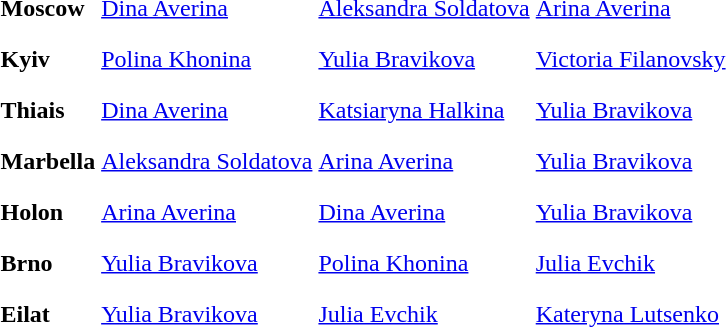<table>
<tr>
<th scope=row style="text-align:left">Moscow</th>
<td style="height:30px;"> <a href='#'>Dina Averina</a></td>
<td style="height:30px;"> <a href='#'>Aleksandra Soldatova</a></td>
<td style="height:30px;"> <a href='#'>Arina Averina</a></td>
</tr>
<tr>
<th scope=row style="text-align:left">Kyiv</th>
<td style="height:30px;"> <a href='#'>Polina Khonina</a></td>
<td style="height:30px;"> <a href='#'>Yulia Bravikova</a></td>
<td style="height:30px;"> <a href='#'>Victoria Filanovsky</a></td>
</tr>
<tr>
<th scope=row style="text-align:left">Thiais</th>
<td style="height:30px;"> <a href='#'>Dina Averina</a></td>
<td style="height:30px;"> <a href='#'>Katsiaryna Halkina</a></td>
<td style="height:30px;"> <a href='#'>Yulia Bravikova</a></td>
</tr>
<tr>
<th scope=row style="text-align:left">Marbella</th>
<td style="height:30px;"> <a href='#'>Aleksandra Soldatova</a></td>
<td style="height:30px;"> <a href='#'>Arina Averina</a></td>
<td style="height:30px;"> <a href='#'>Yulia Bravikova</a></td>
</tr>
<tr>
<th scope=row style="text-align:left">Holon</th>
<td style="height:30px;"> <a href='#'>Arina Averina</a></td>
<td style="height:30px;"> <a href='#'>Dina Averina</a></td>
<td style="height:30px;"> <a href='#'>Yulia Bravikova</a></td>
</tr>
<tr>
<th scope=row style="text-align:left">Brno</th>
<td style="height:30px;"> <a href='#'>Yulia Bravikova</a></td>
<td style="height:30px;"> <a href='#'>Polina Khonina</a></td>
<td style="height:30px;"> <a href='#'>Julia Evchik</a></td>
</tr>
<tr>
<th scope=row style="text-align:left">Eilat</th>
<td style="height:30px;"> <a href='#'>Yulia Bravikova</a></td>
<td style="height:30px;"> <a href='#'>Julia Evchik</a></td>
<td style="height:30px;"> <a href='#'>Kateryna Lutsenko</a></td>
</tr>
<tr>
</tr>
</table>
